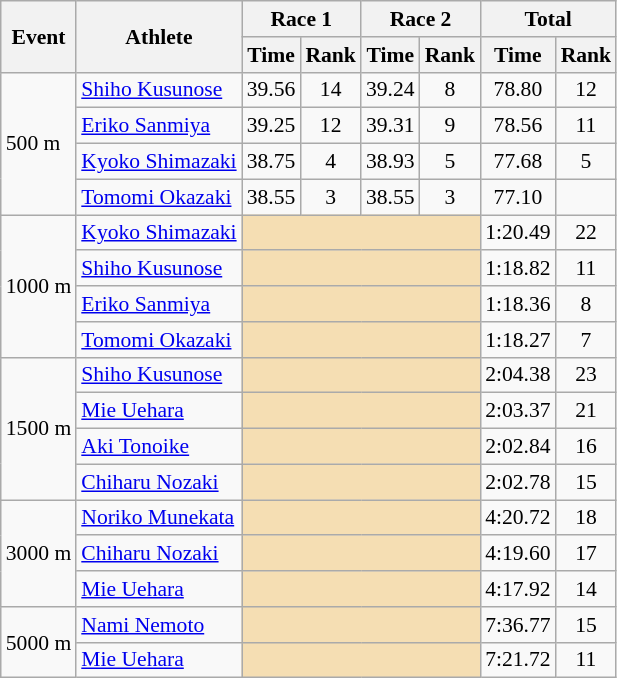<table class="wikitable" border="1" style="font-size:90%">
<tr>
<th rowspan=2>Event</th>
<th rowspan=2>Athlete</th>
<th colspan=2>Race 1</th>
<th colspan=2>Race 2</th>
<th colspan=2>Total</th>
</tr>
<tr>
<th>Time</th>
<th>Rank</th>
<th>Time</th>
<th>Rank</th>
<th>Time</th>
<th>Rank</th>
</tr>
<tr>
<td rowspan=4>500 m</td>
<td><a href='#'>Shiho Kusunose</a></td>
<td align=center>39.56</td>
<td align=center>14</td>
<td align=center>39.24</td>
<td align=center>8</td>
<td align=center>78.80</td>
<td align=center>12</td>
</tr>
<tr>
<td><a href='#'>Eriko Sanmiya</a></td>
<td align=center>39.25</td>
<td align=center>12</td>
<td align=center>39.31</td>
<td align=center>9</td>
<td align=center>78.56</td>
<td align=center>11</td>
</tr>
<tr>
<td><a href='#'>Kyoko Shimazaki</a></td>
<td align=center>38.75</td>
<td align=center>4</td>
<td align=center>38.93</td>
<td align=center>5</td>
<td align=center>77.68</td>
<td align=center>5</td>
</tr>
<tr>
<td><a href='#'>Tomomi Okazaki</a></td>
<td align=center>38.55</td>
<td align=center>3</td>
<td align=center>38.55</td>
<td align=center>3</td>
<td align=center>77.10</td>
<td align=center></td>
</tr>
<tr>
<td rowspan=4>1000 m</td>
<td><a href='#'>Kyoko Shimazaki</a></td>
<td colspan="4" bgcolor="wheat"></td>
<td align=center>1:20.49</td>
<td align=center>22</td>
</tr>
<tr>
<td><a href='#'>Shiho Kusunose</a></td>
<td colspan="4" bgcolor="wheat"></td>
<td align=center>1:18.82</td>
<td align=center>11</td>
</tr>
<tr>
<td><a href='#'>Eriko Sanmiya</a></td>
<td colspan="4" bgcolor="wheat"></td>
<td align=center>1:18.36</td>
<td align=center>8</td>
</tr>
<tr>
<td><a href='#'>Tomomi Okazaki</a></td>
<td colspan="4" bgcolor="wheat"></td>
<td align=center>1:18.27</td>
<td align=center>7</td>
</tr>
<tr>
<td rowspan=4>1500 m</td>
<td><a href='#'>Shiho Kusunose</a></td>
<td colspan="4" bgcolor="wheat"></td>
<td align=center>2:04.38</td>
<td align=center>23</td>
</tr>
<tr>
<td><a href='#'>Mie Uehara</a></td>
<td colspan="4" bgcolor="wheat"></td>
<td align=center>2:03.37</td>
<td align=center>21</td>
</tr>
<tr>
<td><a href='#'>Aki Tonoike</a></td>
<td colspan="4" bgcolor="wheat"></td>
<td align=center>2:02.84</td>
<td align=center>16</td>
</tr>
<tr>
<td><a href='#'>Chiharu Nozaki</a></td>
<td colspan="4" bgcolor="wheat"></td>
<td align=center>2:02.78</td>
<td align=center>15</td>
</tr>
<tr>
<td rowspan=3>3000 m</td>
<td><a href='#'>Noriko Munekata</a></td>
<td colspan="4" bgcolor="wheat"></td>
<td align=center>4:20.72</td>
<td align=center>18</td>
</tr>
<tr>
<td><a href='#'>Chiharu Nozaki</a></td>
<td colspan="4" bgcolor="wheat"></td>
<td align=center>4:19.60</td>
<td align=center>17</td>
</tr>
<tr>
<td><a href='#'>Mie Uehara</a></td>
<td colspan="4" bgcolor="wheat"></td>
<td align=center>4:17.92</td>
<td align=center>14</td>
</tr>
<tr>
<td rowspan=2>5000 m</td>
<td><a href='#'>Nami Nemoto</a></td>
<td colspan="4" bgcolor="wheat"></td>
<td align=center>7:36.77</td>
<td align=center>15</td>
</tr>
<tr>
<td><a href='#'>Mie Uehara</a></td>
<td colspan="4" bgcolor="wheat"></td>
<td align=center>7:21.72</td>
<td align=center>11</td>
</tr>
</table>
